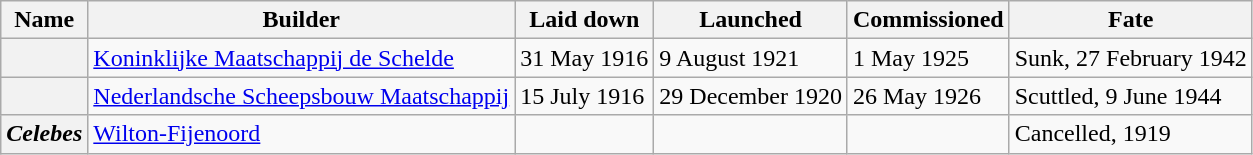<table class="wikitable plainrowheaders">
<tr>
<th scope="col">Name</th>
<th>Builder</th>
<th scope="col">Laid down</th>
<th scope="col">Launched</th>
<th scope="col">Commissioned</th>
<th scope="col">Fate</th>
</tr>
<tr>
<th scope="row"></th>
<td><a href='#'>Koninklijke Maatschappij de Schelde</a></td>
<td>31 May 1916</td>
<td>9 August 1921</td>
<td>1 May 1925</td>
<td>Sunk, 27 February 1942</td>
</tr>
<tr>
<th scope="row"></th>
<td><a href='#'>Nederlandsche Scheepsbouw Maatschappij</a></td>
<td>15 July 1916</td>
<td>29 December 1920</td>
<td>26 May 1926</td>
<td>Scuttled, 9 June 1944</td>
</tr>
<tr>
<th scope="row"><em>Celebes</em></th>
<td><a href='#'>Wilton-Fijenoord</a></td>
<td></td>
<td></td>
<td></td>
<td>Cancelled, 1919</td>
</tr>
</table>
